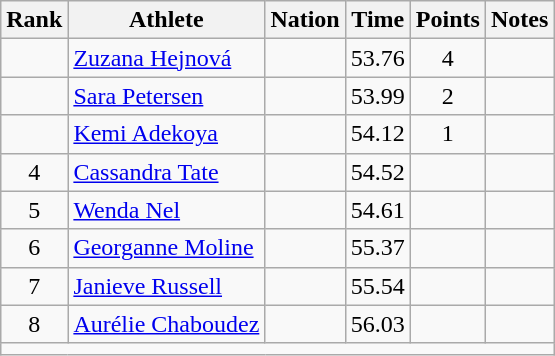<table class="wikitable mw-datatable sortable" style="text-align:center;">
<tr>
<th>Rank</th>
<th>Athlete</th>
<th>Nation</th>
<th>Time</th>
<th>Points</th>
<th>Notes</th>
</tr>
<tr>
<td></td>
<td align=left><a href='#'>Zuzana Hejnová</a></td>
<td align=left></td>
<td>53.76</td>
<td>4</td>
<td></td>
</tr>
<tr>
<td></td>
<td align=left><a href='#'>Sara Petersen</a></td>
<td align=left></td>
<td>53.99</td>
<td>2</td>
<td><strong></strong></td>
</tr>
<tr>
<td></td>
<td align=left><a href='#'>Kemi Adekoya</a></td>
<td align=left></td>
<td>54.12</td>
<td>1</td>
<td><strong></strong></td>
</tr>
<tr>
<td>4</td>
<td align=left><a href='#'>Cassandra Tate</a></td>
<td align=left></td>
<td>54.52</td>
<td></td>
<td></td>
</tr>
<tr>
<td>5</td>
<td align=left><a href='#'>Wenda Nel</a></td>
<td align=left></td>
<td>54.61</td>
<td></td>
<td></td>
</tr>
<tr>
<td>6</td>
<td align=left><a href='#'>Georganne Moline</a></td>
<td align=left></td>
<td>55.37</td>
<td></td>
<td></td>
</tr>
<tr>
<td>7</td>
<td align=left><a href='#'>Janieve Russell</a></td>
<td align=left></td>
<td>55.54</td>
<td></td>
<td></td>
</tr>
<tr>
<td>8</td>
<td align=left><a href='#'>Aurélie Chaboudez</a></td>
<td align=left></td>
<td>56.03</td>
<td></td>
<td></td>
</tr>
<tr class="sortbottom">
<td colspan=6></td>
</tr>
</table>
